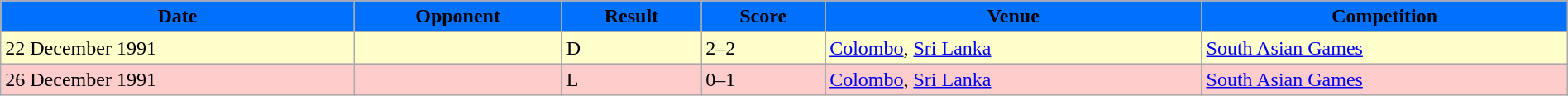<table width=100% class="wikitable">
<tr>
<th style="background:#0070FF;"><span>Date</span></th>
<th style="background:#0070FF;"><span>Opponent</span></th>
<th style="background:#0070FF;"><span>Result</span></th>
<th style="background:#0070FF;"><span>Score</span></th>
<th style="background:#0070FF;"><span>Venue</span></th>
<th style="background:#0070FF;"><span>Competition</span></th>
</tr>
<tr>
</tr>
<tr style="background:#FFFFCC;">
<td>22 December 1991</td>
<td></td>
<td>D</td>
<td>2–2</td>
<td> <a href='#'>Colombo</a>, <a href='#'>Sri Lanka</a></td>
<td><a href='#'>South Asian Games</a></td>
</tr>
<tr style="background:#FCC;">
<td>26 December 1991</td>
<td></td>
<td>L</td>
<td>0–1</td>
<td> <a href='#'>Colombo</a>, <a href='#'>Sri Lanka</a></td>
<td><a href='#'>South Asian Games</a></td>
</tr>
</table>
